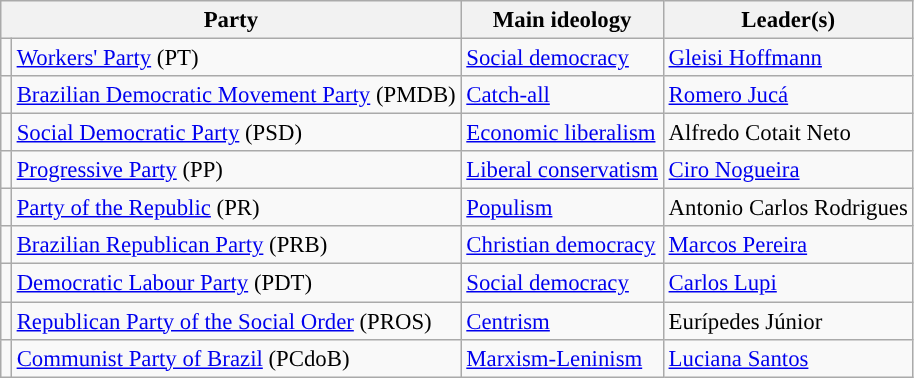<table class="wikitable" style="font-size:95%">
<tr>
<th colspan=2>Party</th>
<th>Main ideology</th>
<th>Leader(s)</th>
</tr>
<tr>
<td></td>
<td><a href='#'>Workers' Party</a> (PT)</td>
<td><a href='#'>Social democracy</a></td>
<td><a href='#'>Gleisi Hoffmann</a></td>
</tr>
<tr>
<td></td>
<td><a href='#'>Brazilian Democratic Movement Party</a> (PMDB)</td>
<td><a href='#'>Catch-all</a></td>
<td><a href='#'>Romero Jucá</a></td>
</tr>
<tr>
<td></td>
<td><a href='#'>Social Democratic Party</a> (PSD)</td>
<td><a href='#'>Economic liberalism</a></td>
<td>Alfredo Cotait Neto</td>
</tr>
<tr>
<td></td>
<td><a href='#'>Progressive Party</a> (PP)</td>
<td><a href='#'>Liberal conservatism</a></td>
<td><a href='#'>Ciro Nogueira</a></td>
</tr>
<tr>
<td></td>
<td><a href='#'>Party of the Republic</a> (PR)</td>
<td><a href='#'>Populism</a></td>
<td>Antonio Carlos Rodrigues</td>
</tr>
<tr>
<td></td>
<td><a href='#'>Brazilian Republican Party</a> (PRB)</td>
<td><a href='#'>Christian democracy</a></td>
<td><a href='#'>Marcos Pereira</a></td>
</tr>
<tr>
<td></td>
<td><a href='#'>Democratic Labour Party</a> (PDT)</td>
<td><a href='#'>Social democracy</a></td>
<td><a href='#'>Carlos Lupi</a></td>
</tr>
<tr>
<td></td>
<td><a href='#'>Republican Party of the Social Order</a> (PROS)</td>
<td><a href='#'>Centrism</a></td>
<td>Eurípedes Júnior</td>
</tr>
<tr>
<td></td>
<td><a href='#'>Communist Party of Brazil</a> (PCdoB)</td>
<td><a href='#'>Marxism-Leninism</a></td>
<td><a href='#'>Luciana Santos</a></td>
</tr>
</table>
